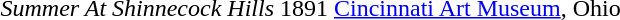<table>
<tr>
<td><em>Summer At Shinnecock Hills</em></td>
<td>1891</td>
<td><a href='#'>Cincinnati Art Museum</a>, Ohio</td>
</tr>
</table>
